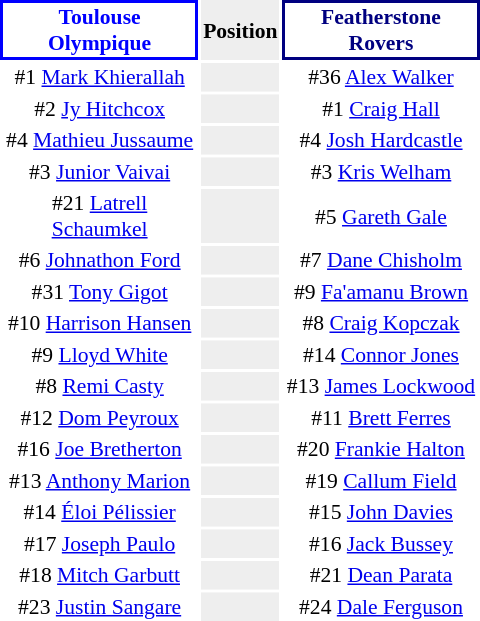<table style="float:right; font-size:90%; margin-left:1em; text-align:center">
<tr>
<th align="centre" style="width:126px; border:2px solid blue; background:white; color:blue;">Toulouse Olympique</th>
<th style="background:#eee; color:black;">Position</th>
<th align="centre"  style="width:126px; border:2px solid navy; background:white; color:navy;">Featherstone Rovers</th>
</tr>
<tr>
<td>#1 <a href='#'>Mark Khierallah</a></td>
<td style="background:#eee"></td>
<td>#36 <a href='#'>Alex Walker</a></td>
</tr>
<tr>
<td>#2 <a href='#'>Jy Hitchcox</a></td>
<td style="background:#eee;"></td>
<td>#1 <a href='#'>Craig Hall</a></td>
</tr>
<tr>
<td>#4 <a href='#'>Mathieu Jussaume</a></td>
<td style="background:#eee;"></td>
<td>#4 <a href='#'>Josh Hardcastle</a></td>
</tr>
<tr>
<td>#3 <a href='#'>Junior Vaivai</a></td>
<td style="background:#eee;"></td>
<td>#3 <a href='#'>Kris Welham</a></td>
</tr>
<tr>
<td>#21 <a href='#'>Latrell Schaumkel</a></td>
<td style="background:#eee;"></td>
<td>#5 <a href='#'>Gareth Gale</a></td>
</tr>
<tr>
<td>#6 <a href='#'>Johnathon Ford</a></td>
<td style="background:#eee;"></td>
<td>#7 <a href='#'>Dane Chisholm</a></td>
</tr>
<tr>
<td>#31 <a href='#'>Tony Gigot</a></td>
<td style="background:#eee;"></td>
<td>#9 <a href='#'>Fa'amanu Brown</a></td>
</tr>
<tr>
<td>#10 <a href='#'>Harrison Hansen</a></td>
<td style="background:#eee;"></td>
<td>#8 <a href='#'>Craig Kopczak</a></td>
</tr>
<tr>
<td>#9 <a href='#'>Lloyd White</a></td>
<td style="background:#eee;"></td>
<td>#14 <a href='#'>Connor Jones</a></td>
</tr>
<tr>
<td>#8 <a href='#'>Remi Casty</a></td>
<td style="background:#eee;"></td>
<td>#13 <a href='#'>James Lockwood</a></td>
</tr>
<tr>
<td>#12 <a href='#'>Dom Peyroux</a></td>
<td style="background:#eee;"></td>
<td>#11 <a href='#'>Brett Ferres</a></td>
</tr>
<tr>
<td>#16 <a href='#'>Joe Bretherton</a></td>
<td style="background:#eee;"></td>
<td>#20 <a href='#'>Frankie Halton</a></td>
</tr>
<tr>
<td>#13 <a href='#'>Anthony Marion</a></td>
<td style="background:#eee;"></td>
<td>#19 <a href='#'>Callum Field</a></td>
</tr>
<tr>
<td>#14 <a href='#'>Éloi Pélissier</a></td>
<td style="background:#eee;"></td>
<td>#15 <a href='#'>John Davies</a></td>
</tr>
<tr>
<td>#17 <a href='#'>Joseph Paulo</a></td>
<td style="background:#eee;"></td>
<td>#16 <a href='#'>Jack Bussey</a></td>
</tr>
<tr>
<td>#18 <a href='#'>Mitch Garbutt</a></td>
<td style="background:#eee;"></td>
<td>#21 <a href='#'>Dean Parata</a></td>
</tr>
<tr>
<td>#23 <a href='#'>Justin Sangare</a></td>
<td style="background:#eee;"></td>
<td>#24 <a href='#'>Dale Ferguson</a></td>
</tr>
</table>
